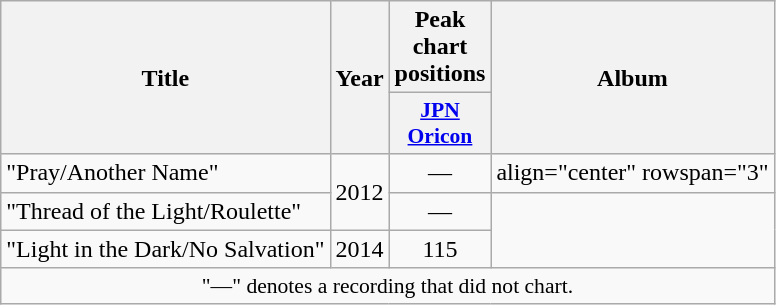<table class="wikitable plainrowheaders">
<tr>
<th scope="col" rowspan="2">Title</th>
<th scope="col" rowspan="2">Year</th>
<th scope="col">Peak chart positions</th>
<th scope="col" rowspan="2">Album</th>
</tr>
<tr>
<th scope="col" style="width:4em;font-size:90%"><a href='#'>JPN<br>Oricon</a><br></th>
</tr>
<tr>
<td>"Pray/Another Name"</td>
<td align="center" rowspan="2">2012</td>
<td align="center">—</td>
<td>align="center" rowspan="3" </td>
</tr>
<tr>
<td>"Thread of the Light/Roulette"</td>
<td align="center">—</td>
</tr>
<tr>
<td>"Light in the Dark/No Salvation"</td>
<td align="center">2014</td>
<td align="center">115</td>
</tr>
<tr>
<td align="center" colspan="4" style="font-size:90%">"—" denotes a recording that did not chart.</td>
</tr>
</table>
